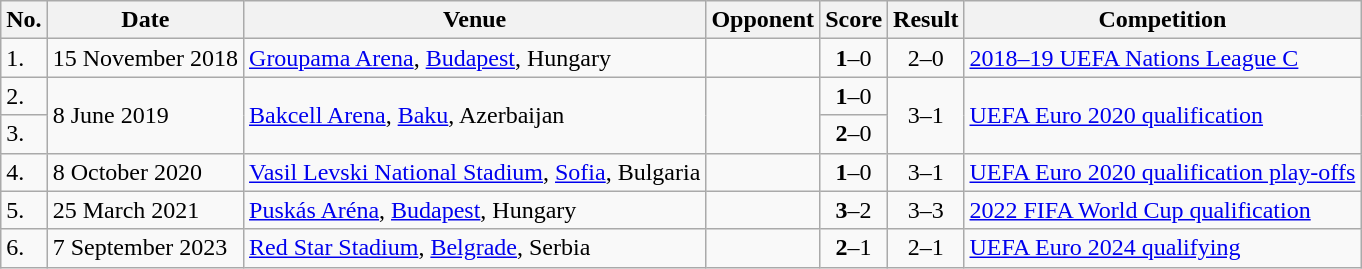<table class="wikitable" style="font-size:100%;">
<tr>
<th>No.</th>
<th>Date</th>
<th>Venue</th>
<th>Opponent</th>
<th>Score</th>
<th>Result</th>
<th>Competition</th>
</tr>
<tr>
<td>1.</td>
<td>15 November 2018</td>
<td><a href='#'>Groupama Arena</a>, <a href='#'>Budapest</a>, Hungary</td>
<td></td>
<td align=center><strong>1</strong>–0</td>
<td align=center>2–0</td>
<td><a href='#'>2018–19 UEFA Nations League C</a></td>
</tr>
<tr>
<td>2.</td>
<td rowspan=2>8 June 2019</td>
<td rowspan=2><a href='#'>Bakcell Arena</a>, <a href='#'>Baku</a>, Azerbaijan</td>
<td rowspan=2></td>
<td align=center><strong>1</strong>–0</td>
<td rowspan=2 align=center>3–1</td>
<td rowspan=2><a href='#'>UEFA Euro 2020 qualification</a></td>
</tr>
<tr>
<td>3.</td>
<td align=center><strong>2</strong>–0</td>
</tr>
<tr>
<td>4.</td>
<td>8 October 2020</td>
<td><a href='#'>Vasil Levski National Stadium</a>, <a href='#'>Sofia</a>, Bulgaria</td>
<td></td>
<td align=center><strong>1</strong>–0</td>
<td align=center>3–1</td>
<td><a href='#'>UEFA Euro 2020 qualification play-offs</a></td>
</tr>
<tr>
<td>5.</td>
<td>25 March 2021</td>
<td><a href='#'>Puskás Aréna</a>, <a href='#'>Budapest</a>, Hungary</td>
<td></td>
<td align=center><strong>3</strong>–2</td>
<td align=center>3–3</td>
<td><a href='#'>2022 FIFA World Cup qualification</a></td>
</tr>
<tr>
<td>6.</td>
<td>7 September 2023</td>
<td><a href='#'>Red Star Stadium</a>, <a href='#'>Belgrade</a>, Serbia</td>
<td></td>
<td align=center><strong>2</strong>–1</td>
<td align=center>2–1</td>
<td><a href='#'>UEFA Euro 2024 qualifying</a></td>
</tr>
</table>
